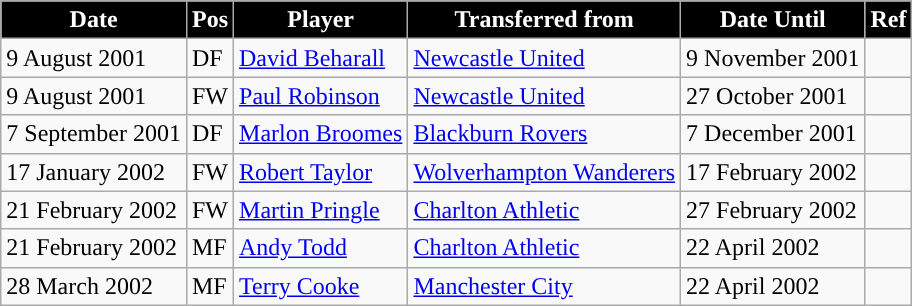<table class="wikitable plainrowheaders sortable">
<tr>
<th style="background:#000000; color:#FFFFFF; ">Date</th>
<th style="background:#000000; color:#FFFFff; ">Pos</th>
<th style="background:#000000; color:#FFFFff; ">Player</th>
<th style="background:#000000; color:#FFFFff; ">Transferred from</th>
<th style="background:#000000; color:#FFFFff; ">Date Until</th>
<th style="background:#000000; color:#FFFFff; ">Ref</th>
</tr>
<tr>
<td>9 August 2001</td>
<td>DF</td>
<td> <a href='#'>David Beharall</a></td>
<td> <a href='#'>Newcastle United</a></td>
<td>9 November 2001</td>
<td></td>
</tr>
<tr>
<td>9 August 2001</td>
<td>FW</td>
<td> <a href='#'>Paul Robinson</a></td>
<td> <a href='#'>Newcastle United</a></td>
<td>27 October 2001</td>
<td></td>
</tr>
<tr>
<td>7 September 2001</td>
<td>DF</td>
<td> <a href='#'>Marlon Broomes</a></td>
<td> <a href='#'>Blackburn Rovers</a></td>
<td>7 December 2001</td>
<td></td>
</tr>
<tr>
<td>17 January 2002</td>
<td>FW</td>
<td> <a href='#'>Robert Taylor</a></td>
<td> <a href='#'>Wolverhampton Wanderers</a></td>
<td>17 February 2002</td>
<td></td>
</tr>
<tr>
<td>21 February 2002</td>
<td>FW</td>
<td> <a href='#'>Martin Pringle</a></td>
<td> <a href='#'>Charlton Athletic</a></td>
<td>27 February 2002</td>
<td></td>
</tr>
<tr>
<td>21 February 2002</td>
<td>MF</td>
<td> <a href='#'>Andy Todd</a></td>
<td> <a href='#'>Charlton Athletic</a></td>
<td>22 April 2002</td>
<td></td>
</tr>
<tr>
<td>28 March 2002</td>
<td>MF</td>
<td> <a href='#'>Terry Cooke</a></td>
<td> <a href='#'>Manchester City</a></td>
<td>22 April 2002</td>
<td></td>
</tr>
</table>
